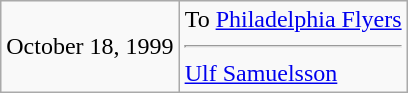<table class="wikitable">
<tr>
<td>October 18, 1999</td>
<td valign="top">To <a href='#'>Philadelphia Flyers</a><hr><a href='#'>Ulf Samuelsson</a></td>
</tr>
</table>
